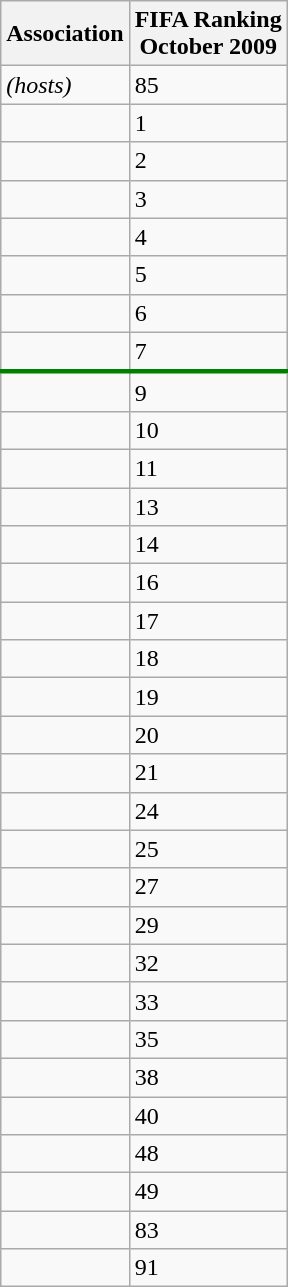<table class="wikitable sortable" style="text-align: left;">
<tr>
<th>Association</th>
<th>FIFA Ranking<br>October 2009</th>
</tr>
<tr>
<td> <em>(hosts)</em></td>
<td>85</td>
</tr>
<tr>
<td></td>
<td>1</td>
</tr>
<tr>
<td></td>
<td>2</td>
</tr>
<tr>
<td></td>
<td>3</td>
</tr>
<tr>
<td></td>
<td>4</td>
</tr>
<tr>
<td></td>
<td>5</td>
</tr>
<tr>
<td></td>
<td>6</td>
</tr>
<tr style="border-bottom:3px solid green;">
<td></td>
<td>7</td>
</tr>
<tr>
<td></td>
<td>9</td>
</tr>
<tr>
<td></td>
<td>10</td>
</tr>
<tr>
<td></td>
<td>11</td>
</tr>
<tr>
<td></td>
<td>13</td>
</tr>
<tr>
<td></td>
<td>14</td>
</tr>
<tr>
<td></td>
<td>16</td>
</tr>
<tr>
<td></td>
<td>17</td>
</tr>
<tr>
<td></td>
<td>18</td>
</tr>
<tr>
<td></td>
<td>19</td>
</tr>
<tr>
<td></td>
<td>20</td>
</tr>
<tr>
<td></td>
<td>21</td>
</tr>
<tr>
<td></td>
<td>24</td>
</tr>
<tr>
<td></td>
<td>25</td>
</tr>
<tr>
<td></td>
<td>27</td>
</tr>
<tr>
<td></td>
<td>29</td>
</tr>
<tr>
<td></td>
<td>32</td>
</tr>
<tr>
<td></td>
<td>33</td>
</tr>
<tr>
<td></td>
<td>35</td>
</tr>
<tr>
<td></td>
<td>38</td>
</tr>
<tr>
<td></td>
<td>40</td>
</tr>
<tr>
<td></td>
<td>48</td>
</tr>
<tr>
<td></td>
<td>49</td>
</tr>
<tr>
<td></td>
<td>83</td>
</tr>
<tr>
<td></td>
<td>91</td>
</tr>
</table>
